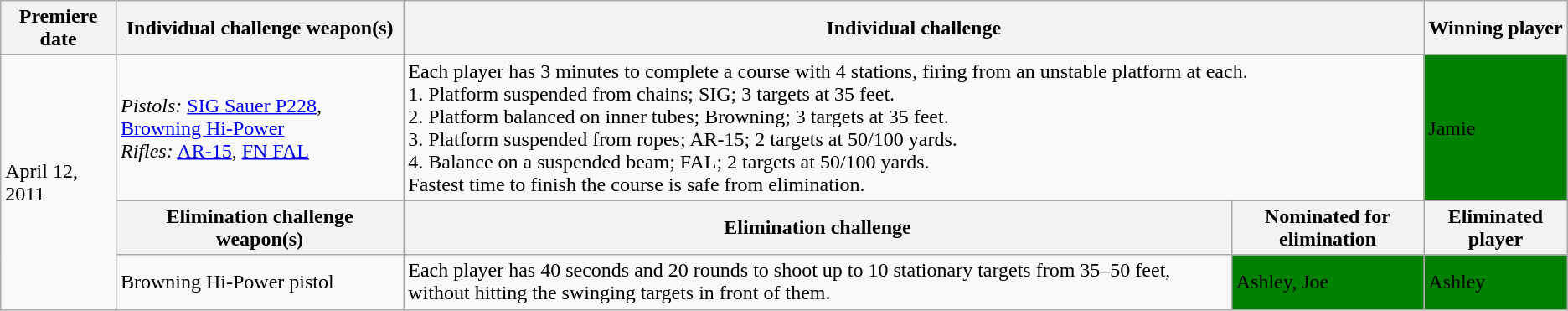<table class="wikitable">
<tr>
<th>Premiere date</th>
<th>Individual challenge weapon(s)</th>
<th colspan="2">Individual challenge</th>
<th>Winning player</th>
</tr>
<tr>
<td rowspan="3">April 12, 2011</td>
<td><em>Pistols:</em> <a href='#'>SIG Sauer P228</a>, <a href='#'>Browning Hi-Power</a><br><em>Rifles:</em> <a href='#'>AR-15</a>, <a href='#'>FN FAL</a></td>
<td colspan="2">Each player has 3 minutes to complete a course with 4 stations, firing from an unstable platform at each.<br>1. Platform suspended from chains; SIG; 3 targets at 35 feet.<br>2. Platform balanced on inner tubes; Browning; 3 targets at 35 feet.<br>3. Platform suspended from ropes; AR-15; 2 targets at 50/100 yards.<br>4. Balance on a suspended beam; FAL; 2 targets at 50/100 yards.<br>Fastest time to finish the course is safe from elimination.</td>
<td style="background:green;"><span>Jamie</span></td>
</tr>
<tr>
<th>Elimination challenge weapon(s)</th>
<th>Elimination challenge</th>
<th>Nominated for elimination</th>
<th>Eliminated player</th>
</tr>
<tr>
<td>Browning Hi-Power pistol</td>
<td>Each player has 40 seconds and 20 rounds to shoot up to 10 stationary targets from 35–50 feet, without hitting the swinging targets in front of them.</td>
<td style="background:green;"><span>Ashley, Joe</span></td>
<td style="background:green;"><span>Ashley</span></td>
</tr>
</table>
